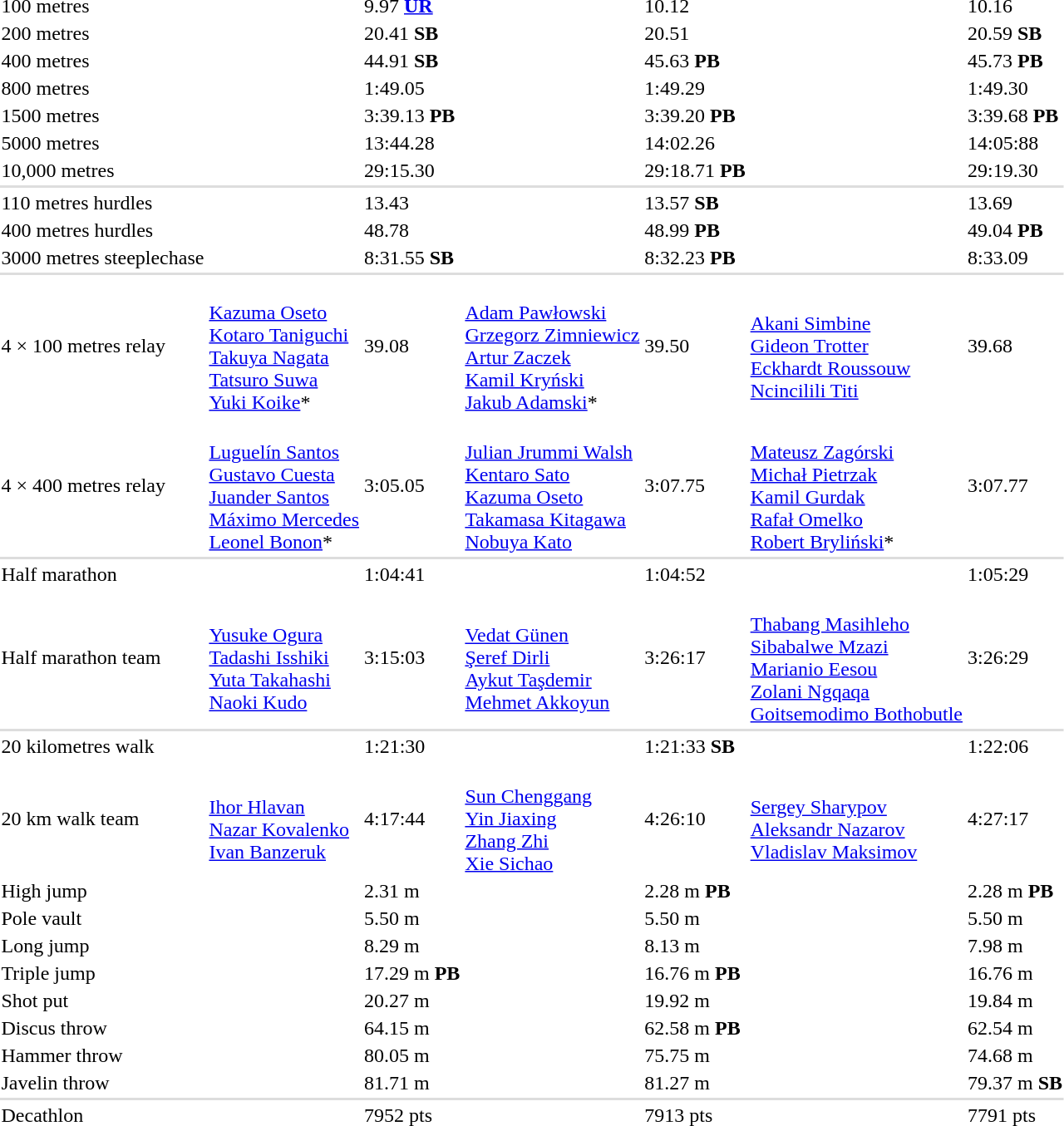<table>
<tr>
<td>100 metres<br></td>
<td></td>
<td>9.97 <strong><a href='#'>UR</a></strong></td>
<td></td>
<td>10.12</td>
<td></td>
<td>10.16</td>
</tr>
<tr>
<td>200 metres<br></td>
<td></td>
<td>20.41 <strong>SB</strong></td>
<td></td>
<td>20.51</td>
<td></td>
<td>20.59 <strong>SB</strong></td>
</tr>
<tr>
<td>400 metres<br></td>
<td></td>
<td>44.91 <strong>SB</strong></td>
<td></td>
<td>45.63 <strong>PB</strong></td>
<td></td>
<td>45.73 <strong>PB</strong></td>
</tr>
<tr>
<td>800 metres<br></td>
<td></td>
<td>1:49.05</td>
<td></td>
<td>1:49.29</td>
<td></td>
<td>1:49.30</td>
</tr>
<tr>
<td>1500 metres<br></td>
<td></td>
<td>3:39.13 <strong>PB</strong></td>
<td></td>
<td>3:39.20 <strong>PB</strong></td>
<td></td>
<td>3:39.68 <strong>PB</strong></td>
</tr>
<tr>
<td>5000 metres<br></td>
<td></td>
<td>13:44.28</td>
<td></td>
<td>14:02.26</td>
<td></td>
<td>14:05:88</td>
</tr>
<tr>
<td>10,000 metres<br></td>
<td></td>
<td>29:15.30</td>
<td></td>
<td>29:18.71 <strong>PB</strong></td>
<td></td>
<td>29:19.30</td>
</tr>
<tr bgcolor=#DDDDDD>
<td colspan=7></td>
</tr>
<tr>
<td>110 metres hurdles<br></td>
<td></td>
<td>13.43</td>
<td></td>
<td>13.57 <strong>SB</strong></td>
<td></td>
<td>13.69</td>
</tr>
<tr>
<td>400 metres hurdles<br></td>
<td></td>
<td>48.78</td>
<td></td>
<td>48.99 <strong>PB</strong></td>
<td></td>
<td>49.04 <strong>PB</strong></td>
</tr>
<tr>
<td>3000 metres steeplechase<br></td>
<td></td>
<td>8:31.55 <strong>SB</strong></td>
<td></td>
<td>8:32.23 <strong>PB</strong></td>
<td></td>
<td>8:33.09</td>
</tr>
<tr bgcolor=#DDDDDD>
<td colspan=7></td>
</tr>
<tr>
<td>4 × 100 metres relay<br></td>
<td><br><a href='#'>Kazuma Oseto</a><br><a href='#'>Kotaro Taniguchi</a><br><a href='#'>Takuya Nagata</a><br><a href='#'>Tatsuro Suwa</a><br><a href='#'>Yuki Koike</a>*</td>
<td>39.08</td>
<td><br><a href='#'>Adam Pawłowski</a><br><a href='#'>Grzegorz Zimniewicz</a><br><a href='#'>Artur Zaczek</a><br><a href='#'>Kamil Kryński</a><br><a href='#'>Jakub Adamski</a>*</td>
<td>39.50</td>
<td><br><a href='#'>Akani Simbine</a><br><a href='#'>Gideon Trotter</a><br><a href='#'>Eckhardt Roussouw</a><br><a href='#'>Ncincilili Titi</a></td>
<td>39.68</td>
</tr>
<tr>
<td>4 × 400 metres relay<br></td>
<td><br><a href='#'>Luguelín Santos</a><br><a href='#'>Gustavo Cuesta</a><br><a href='#'>Juander Santos</a><br><a href='#'>Máximo Mercedes</a><br><a href='#'>Leonel Bonon</a>*</td>
<td>3:05.05</td>
<td><br><a href='#'>Julian Jrummi Walsh</a><br><a href='#'>Kentaro Sato</a><br><a href='#'>Kazuma Oseto</a><br><a href='#'>Takamasa Kitagawa</a><br><a href='#'>Nobuya Kato</a></td>
<td>3:07.75</td>
<td><br><a href='#'>Mateusz Zagórski</a><br><a href='#'>Michał Pietrzak</a><br><a href='#'>Kamil Gurdak</a><br><a href='#'>Rafał Omelko</a><br><a href='#'>Robert Bryliński</a>*</td>
<td>3:07.77</td>
</tr>
<tr bgcolor=#DDDDDD>
<td colspan=7></td>
</tr>
<tr>
<td>Half marathon<br></td>
<td></td>
<td>1:04:41</td>
<td></td>
<td>1:04:52</td>
<td></td>
<td>1:05:29</td>
</tr>
<tr>
<td>Half marathon team<br></td>
<td><br><a href='#'>Yusuke Ogura</a><br><a href='#'>Tadashi Isshiki</a><br><a href='#'>Yuta Takahashi</a><br><a href='#'>Naoki Kudo</a></td>
<td>3:15:03</td>
<td><br><a href='#'>Vedat Günen</a><br><a href='#'>Şeref Dirli</a><br><a href='#'>Aykut Taşdemir</a><br><a href='#'>Mehmet Akkoyun</a></td>
<td>3:26:17</td>
<td><br><a href='#'>Thabang Masihleho</a><br><a href='#'>Sibabalwe Mzazi</a><br><a href='#'>Marianio Eesou</a><br><a href='#'>Zolani Ngqaqa</a><br><a href='#'>Goitsemodimo Bothobutle</a></td>
<td>3:26:29</td>
</tr>
<tr bgcolor=#DDDDDD>
<td colspan=7></td>
</tr>
<tr>
<td>20 kilometres walk<br></td>
<td></td>
<td>1:21:30</td>
<td></td>
<td>1:21:33 <strong>SB</strong></td>
<td></td>
<td>1:22:06</td>
</tr>
<tr>
<td>20 km walk team<br></td>
<td><br><a href='#'>Ihor Hlavan</a><br><a href='#'>Nazar Kovalenko</a><br><a href='#'>Ivan Banzeruk</a></td>
<td>4:17:44</td>
<td><br><a href='#'>Sun Chenggang</a><br><a href='#'>Yin Jiaxing</a><br><a href='#'>Zhang Zhi</a><br><a href='#'>Xie Sichao</a></td>
<td>4:26:10</td>
<td><br><a href='#'>Sergey Sharypov</a><br><a href='#'>Aleksandr Nazarov</a><br><a href='#'>Vladislav Maksimov</a></td>
<td>4:27:17</td>
</tr>
<tr>
<td>High jump<br></td>
<td></td>
<td>2.31 m</td>
<td></td>
<td>2.28 m <strong>PB</strong></td>
<td></td>
<td>2.28 m <strong>PB</strong></td>
</tr>
<tr>
<td>Pole vault<br></td>
<td></td>
<td>5.50 m</td>
<td></td>
<td>5.50 m</td>
<td></td>
<td>5.50 m</td>
</tr>
<tr>
<td>Long jump<br></td>
<td></td>
<td>8.29 m</td>
<td></td>
<td>8.13 m</td>
<td></td>
<td>7.98 m</td>
</tr>
<tr>
<td>Triple jump<br></td>
<td></td>
<td>17.29 m <strong>PB</strong></td>
<td></td>
<td>16.76 m <strong>PB</strong></td>
<td></td>
<td>16.76 m</td>
</tr>
<tr>
<td>Shot put<br></td>
<td></td>
<td>20.27 m</td>
<td></td>
<td>19.92 m</td>
<td></td>
<td>19.84 m</td>
</tr>
<tr>
<td>Discus throw<br></td>
<td></td>
<td>64.15 m</td>
<td></td>
<td>62.58 m <strong>PB</strong></td>
<td></td>
<td>62.54 m</td>
</tr>
<tr>
<td>Hammer throw<br></td>
<td></td>
<td>80.05 m</td>
<td></td>
<td>75.75 m</td>
<td></td>
<td>74.68 m</td>
</tr>
<tr>
<td>Javelin throw<br></td>
<td></td>
<td>81.71 m</td>
<td></td>
<td>81.27 m</td>
<td></td>
<td>79.37 m <strong>SB</strong></td>
</tr>
<tr bgcolor=#DDDDDD>
<td colspan=7></td>
</tr>
<tr>
<td>Decathlon<br></td>
<td></td>
<td>7952 pts</td>
<td></td>
<td>7913 pts</td>
<td></td>
<td>7791 pts</td>
</tr>
</table>
